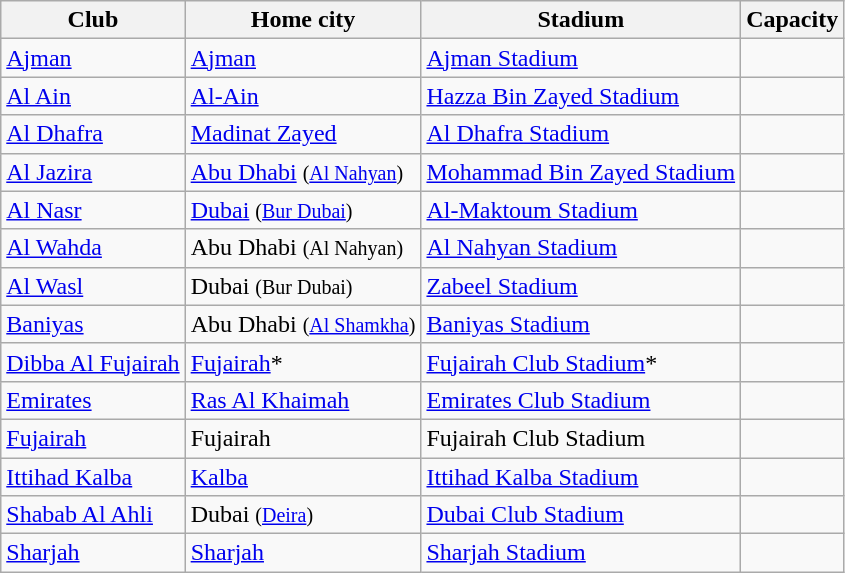<table class="wikitable sortable" style="text-align: left;">
<tr>
<th>Club</th>
<th>Home city</th>
<th>Stadium</th>
<th>Capacity</th>
</tr>
<tr>
<td><a href='#'>Ajman</a></td>
<td><a href='#'>Ajman</a></td>
<td><a href='#'>Ajman Stadium</a></td>
<td style="text-align:center;"></td>
</tr>
<tr>
<td><a href='#'>Al Ain</a></td>
<td><a href='#'>Al-Ain</a></td>
<td><a href='#'>Hazza Bin Zayed Stadium</a></td>
<td style="text-align:center;"></td>
</tr>
<tr>
<td><a href='#'>Al Dhafra</a></td>
<td><a href='#'>Madinat Zayed</a></td>
<td><a href='#'>Al Dhafra Stadium</a></td>
<td style="text-align:center;"></td>
</tr>
<tr>
<td><a href='#'>Al Jazira</a></td>
<td><a href='#'>Abu Dhabi</a> <small>(<a href='#'>Al Nahyan</a>)</small></td>
<td><a href='#'>Mohammad Bin Zayed Stadium</a></td>
<td style="text-align:center;"></td>
</tr>
<tr>
<td><a href='#'>Al Nasr</a></td>
<td><a href='#'>Dubai</a> <small>(<a href='#'>Bur Dubai</a>)</small></td>
<td><a href='#'>Al-Maktoum Stadium</a></td>
<td style="text-align:center;"></td>
</tr>
<tr>
<td><a href='#'>Al Wahda</a></td>
<td>Abu Dhabi <small>(Al Nahyan)</small></td>
<td><a href='#'>Al Nahyan Stadium</a></td>
<td style="text-align:center;"></td>
</tr>
<tr>
<td><a href='#'>Al Wasl</a></td>
<td>Dubai <small>(Bur Dubai)</small></td>
<td><a href='#'>Zabeel Stadium</a></td>
<td style="text-align:center;"></td>
</tr>
<tr>
<td><a href='#'>Baniyas</a></td>
<td>Abu Dhabi <small>(<a href='#'>Al Shamkha</a>)</small></td>
<td><a href='#'>Baniyas Stadium</a></td>
<td style="text-align:center;"></td>
</tr>
<tr>
<td><a href='#'>Dibba Al Fujairah</a></td>
<td><a href='#'>Fujairah</a>*</td>
<td><a href='#'>Fujairah Club Stadium</a>*</td>
<td style="text-align:center;"></td>
</tr>
<tr>
<td><a href='#'>Emirates</a></td>
<td><a href='#'>Ras Al Khaimah</a></td>
<td><a href='#'>Emirates Club Stadium</a></td>
<td style="text-align:center;"></td>
</tr>
<tr>
<td><a href='#'>Fujairah</a></td>
<td>Fujairah</td>
<td>Fujairah Club Stadium</td>
<td style="text-align:center;"></td>
</tr>
<tr>
<td><a href='#'>Ittihad Kalba</a></td>
<td><a href='#'>Kalba</a></td>
<td><a href='#'>Ittihad Kalba Stadium</a></td>
<td style="text-align:center;"></td>
</tr>
<tr>
<td><a href='#'>Shabab Al Ahli</a></td>
<td>Dubai <small>(<a href='#'>Deira</a>)</small></td>
<td><a href='#'>Dubai Club Stadium</a></td>
<td style="text-align:center;"></td>
</tr>
<tr>
<td><a href='#'>Sharjah</a></td>
<td><a href='#'>Sharjah</a></td>
<td><a href='#'>Sharjah Stadium</a></td>
<td style="text-align:center;"></td>
</tr>
</table>
